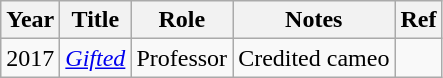<table class="wikitable sortable">
<tr>
<th>Year</th>
<th>Title</th>
<th>Role</th>
<th class = "unsortable">Notes</th>
<th class = "unsortable">Ref</th>
</tr>
<tr>
<td>2017</td>
<td><em><a href='#'>Gifted</a></em></td>
<td>Professor</td>
<td>Credited cameo</td>
<td></td>
</tr>
</table>
